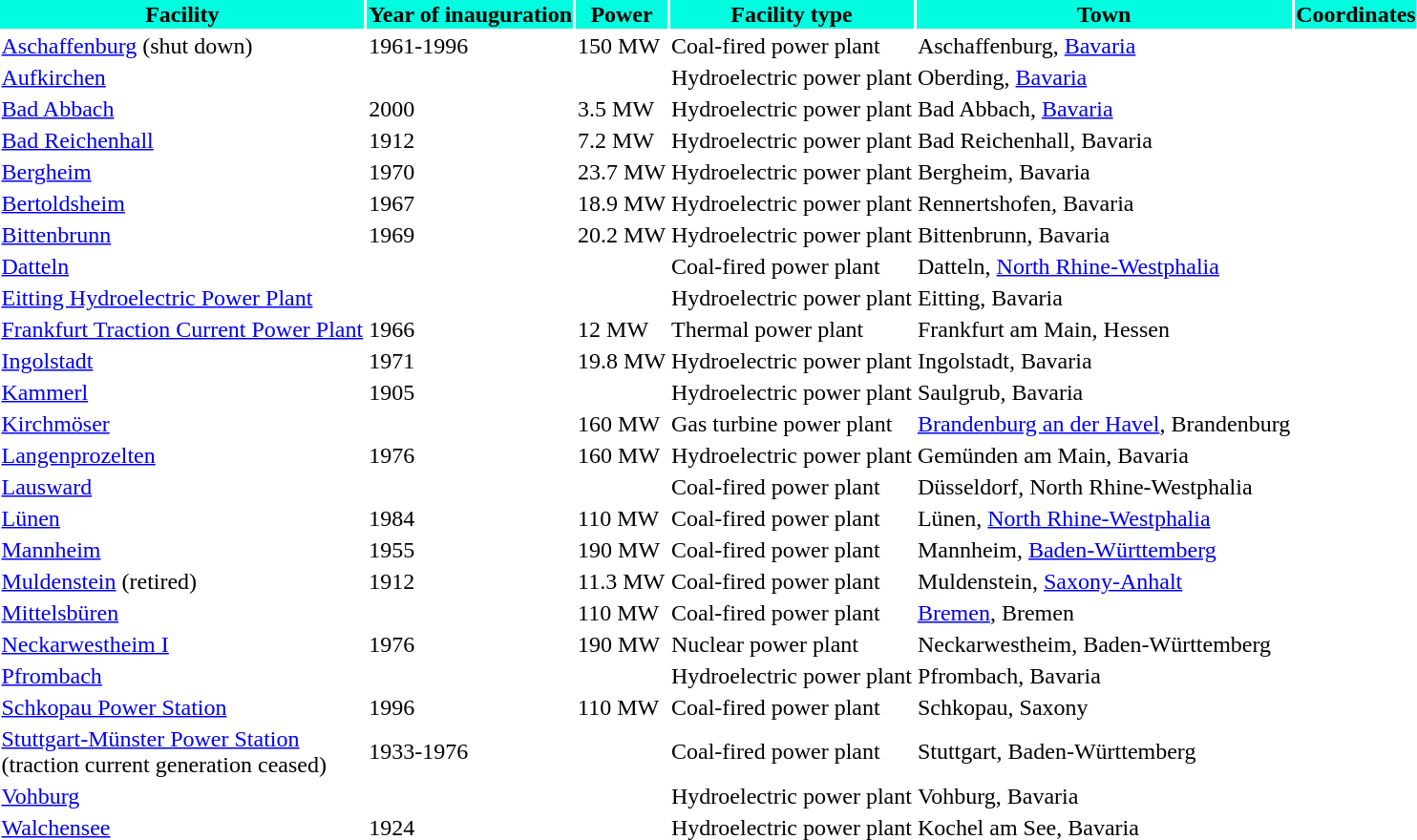<table |wikitable sortable|>
<tr bgcolor=|#dfdfdf|>
<th>Facility</th>
<th>Year of inauguration</th>
<th>Power</th>
<th>Facility type</th>
<th>Town</th>
<th>Coordinates</th>
</tr>
<tr>
<td><a href='#'>Aschaffenburg</a> (shut down)</td>
<td>1961-1996</td>
<td>150 MW</td>
<td>Coal-fired power plant</td>
<td>Aschaffenburg, <a href='#'>Bavaria</a></td>
<td></td>
</tr>
<tr>
<td><a href='#'>Aufkirchen</a></td>
<td></td>
<td></td>
<td>Hydroelectric power plant</td>
<td>Oberding, <a href='#'>Bavaria</a></td>
<td></td>
</tr>
<tr>
<td><a href='#'>Bad Abbach</a></td>
<td>2000</td>
<td>3.5 MW</td>
<td>Hydroelectric power plant</td>
<td>Bad Abbach, <a href='#'>Bavaria</a></td>
<td></td>
</tr>
<tr>
<td><a href='#'>Bad Reichenhall</a></td>
<td>1912</td>
<td>7.2 MW</td>
<td>Hydroelectric power plant</td>
<td>Bad Reichenhall, Bavaria</td>
<td></td>
</tr>
<tr>
<td><a href='#'>Bergheim</a></td>
<td>1970</td>
<td>23.7 MW</td>
<td>Hydroelectric power plant</td>
<td>Bergheim, Bavaria</td>
<td></td>
</tr>
<tr>
<td><a href='#'>Bertoldsheim</a></td>
<td>1967</td>
<td>18.9 MW</td>
<td>Hydroelectric power plant</td>
<td>Rennertshofen, Bavaria</td>
<td></td>
</tr>
<tr>
<td><a href='#'>Bittenbrunn</a></td>
<td>1969</td>
<td>20.2 MW</td>
<td>Hydroelectric power plant</td>
<td>Bittenbrunn, Bavaria</td>
<td></td>
</tr>
<tr>
<td><a href='#'>Datteln</a></td>
<td></td>
<td></td>
<td>Coal-fired power plant</td>
<td>Datteln, <a href='#'>North Rhine-Westphalia</a></td>
<td></td>
</tr>
<tr>
<td><a href='#'>Eitting Hydroelectric Power Plant</a></td>
<td></td>
<td></td>
<td>Hydroelectric power plant</td>
<td>Eitting, Bavaria</td>
<td></td>
</tr>
<tr>
<td><a href='#'>Frankfurt Traction Current Power Plant</a></td>
<td>1966</td>
<td>12 MW</td>
<td>Thermal power plant</td>
<td>Frankfurt am Main, Hessen</td>
<td></td>
</tr>
<tr>
<td><a href='#'>Ingolstadt</a></td>
<td>1971</td>
<td>19.8 MW</td>
<td>Hydroelectric power plant</td>
<td>Ingolstadt, Bavaria</td>
<td></td>
</tr>
<tr>
<td><a href='#'>Kammerl</a></td>
<td>1905</td>
<td></td>
<td>Hydroelectric power plant</td>
<td>Saulgrub, Bavaria</td>
<td></td>
</tr>
<tr>
<td><a href='#'>Kirchmöser</a></td>
<td></td>
<td>160 MW</td>
<td>Gas turbine power plant</td>
<td><a href='#'>Brandenburg an der Havel</a>, Brandenburg</td>
<td></td>
</tr>
<tr>
<td><a href='#'>Langenprozelten</a></td>
<td>1976</td>
<td>160 MW</td>
<td>Hydroelectric power plant</td>
<td>Gemünden am Main, Bavaria</td>
<td></td>
</tr>
<tr>
<td><a href='#'>Lausward</a></td>
<td></td>
<td></td>
<td>Coal-fired power plant</td>
<td>Düsseldorf, North Rhine-Westphalia</td>
<td></td>
</tr>
<tr>
<td><a href='#'>Lünen</a></td>
<td>1984</td>
<td>110 MW</td>
<td>Coal-fired power plant</td>
<td>Lünen, <a href='#'>North Rhine-Westphalia</a></td>
<td></td>
</tr>
<tr>
<td><a href='#'>Mannheim</a></td>
<td>1955</td>
<td>190 MW</td>
<td>Coal-fired power plant</td>
<td>Mannheim, <a href='#'>Baden-Württemberg</a></td>
<td></td>
</tr>
<tr>
<td><a href='#'>Muldenstein</a> (retired)</td>
<td>1912</td>
<td>11.3 MW</td>
<td>Coal-fired power plant</td>
<td>Muldenstein, <a href='#'>Saxony-Anhalt</a></td>
<td></td>
</tr>
<tr>
<td><a href='#'>Mittelsbüren</a></td>
<td></td>
<td>110 MW</td>
<td>Coal-fired power plant</td>
<td><a href='#'>Bremen</a>, Bremen</td>
<td></td>
</tr>
<tr>
<td><a href='#'>Neckarwestheim I</a></td>
<td>1976</td>
<td>190 MW</td>
<td>Nuclear power plant</td>
<td>Neckarwestheim, Baden-Württemberg</td>
<td></td>
</tr>
<tr>
<td><a href='#'>Pfrombach</a></td>
<td></td>
<td></td>
<td>Hydroelectric power plant</td>
<td>Pfrombach, Bavaria</td>
<td></td>
</tr>
<tr>
<td><a href='#'>Schkopau Power Station</a></td>
<td>1996</td>
<td>110 MW</td>
<td>Coal-fired power plant</td>
<td>Schkopau, Saxony</td>
<td></td>
</tr>
<tr>
<td><a href='#'>Stuttgart-Münster Power Station</a> <br> (traction current generation ceased)</td>
<td>1933-1976</td>
<td></td>
<td>Coal-fired power plant</td>
<td>Stuttgart, Baden-Württemberg</td>
<td></td>
</tr>
<tr>
<td><a href='#'>Vohburg</a></td>
<td></td>
<td></td>
<td>Hydroelectric power plant</td>
<td>Vohburg, Bavaria</td>
<td></td>
</tr>
<tr>
<td><a href='#'>Walchensee</a></td>
<td>1924</td>
<td></td>
<td>Hydroelectric power plant</td>
<td>Kochel am See, Bavaria</td>
<td></td>
</tr>
</table>
